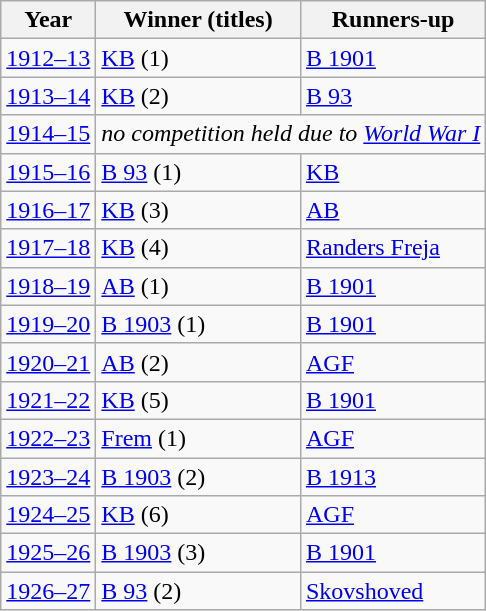<table class="wikitable">
<tr>
<th>Year</th>
<th>Winner (titles)</th>
<th>Runners-up</th>
</tr>
<tr>
<td><a href='#'>1912–13</a></td>
<td><a href='#'>KB</a> (1)</td>
<td><a href='#'>B 1901</a></td>
</tr>
<tr>
<td><a href='#'>1913–14</a></td>
<td><a href='#'>KB</a> (2)</td>
<td><a href='#'>B 93</a></td>
</tr>
<tr>
<td><a href='#'>1914–15</a></td>
<td colspan="2" align="center"><em>no competition held due to <a href='#'>World War I</a></em></td>
</tr>
<tr>
<td><a href='#'>1915–16</a></td>
<td><a href='#'>B 93</a> (1)</td>
<td><a href='#'>KB</a></td>
</tr>
<tr>
<td><a href='#'>1916–17</a></td>
<td><a href='#'>KB</a> (3)</td>
<td><a href='#'>AB</a></td>
</tr>
<tr>
<td><a href='#'>1917–18</a></td>
<td><a href='#'>KB</a> (4)</td>
<td><a href='#'>Randers Freja</a></td>
</tr>
<tr>
<td><a href='#'>1918–19</a></td>
<td><a href='#'>AB</a> (1)</td>
<td><a href='#'>B 1901</a></td>
</tr>
<tr>
<td><a href='#'>1919–20</a></td>
<td><a href='#'>B 1903</a> (1)</td>
<td><a href='#'>B 1901</a></td>
</tr>
<tr>
<td><a href='#'>1920–21</a></td>
<td><a href='#'>AB</a> (2)</td>
<td><a href='#'>AGF</a></td>
</tr>
<tr>
<td><a href='#'>1921–22</a></td>
<td><a href='#'>KB</a> (5)</td>
<td><a href='#'>B 1901</a></td>
</tr>
<tr>
<td><a href='#'>1922–23</a></td>
<td><a href='#'>Frem</a> (1)</td>
<td><a href='#'>AGF</a></td>
</tr>
<tr>
<td><a href='#'>1923–24</a></td>
<td><a href='#'>B 1903</a> (2)</td>
<td><a href='#'>B 1913</a></td>
</tr>
<tr>
<td><a href='#'>1924–25</a></td>
<td><a href='#'>KB</a> (6)</td>
<td><a href='#'>AGF</a></td>
</tr>
<tr>
<td><a href='#'>1925–26</a></td>
<td><a href='#'>B 1903</a> (3)</td>
<td><a href='#'>B 1901</a></td>
</tr>
<tr>
<td><a href='#'>1926–27</a></td>
<td><a href='#'>B 93</a> (2)</td>
<td><a href='#'>Skovshoved</a></td>
</tr>
</table>
